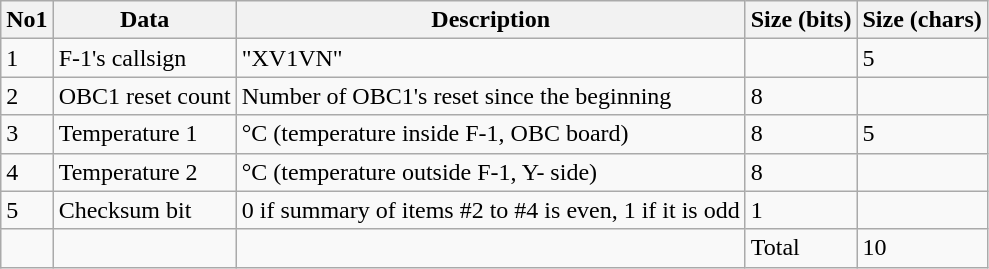<table class="wikitable">
<tr>
<th>No1</th>
<th>Data</th>
<th>Description</th>
<th>Size (bits)</th>
<th>Size (chars)</th>
</tr>
<tr>
<td>1</td>
<td>F-1's callsign</td>
<td>"XV1VN"</td>
<td></td>
<td>5</td>
</tr>
<tr>
<td>2</td>
<td>OBC1 reset count</td>
<td>Number of OBC1's reset since the beginning</td>
<td>8</td>
<td></td>
</tr>
<tr>
<td>3</td>
<td>Temperature 1</td>
<td>°C (temperature inside F-1, OBC board)</td>
<td>8</td>
<td>5</td>
</tr>
<tr>
<td>4</td>
<td>Temperature 2</td>
<td>°C (temperature outside F-1, Y- side)</td>
<td>8</td>
<td></td>
</tr>
<tr>
<td>5</td>
<td>Checksum bit</td>
<td>0 if summary of items #2 to #4 is even, 1 if it is odd</td>
<td>1</td>
<td></td>
</tr>
<tr>
<td></td>
<td></td>
<td></td>
<td>Total</td>
<td>10</td>
</tr>
</table>
